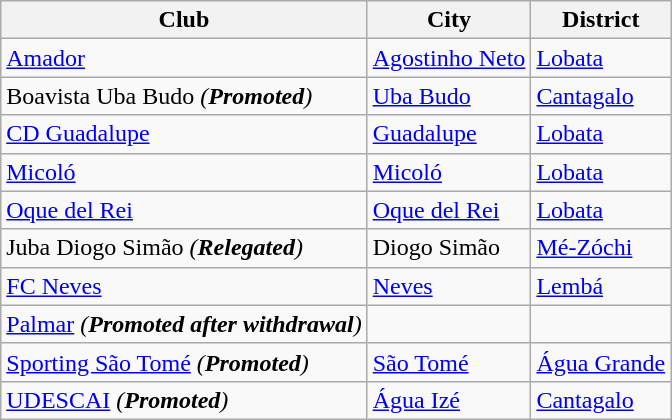<table class="wikitable">
<tr>
<th>Club</th>
<th>City</th>
<th>District</th>
</tr>
<tr>
<td><a href='#'>Amador</a></td>
<td><a href='#'>Agostinho Neto</a></td>
<td><a href='#'>Lobata</a></td>
</tr>
<tr>
<td>Boavista Uba Budo <em>(<strong>Promoted</strong>)</em></td>
<td><a href='#'>Uba Budo</a></td>
<td><a href='#'>Cantagalo</a></td>
</tr>
<tr>
<td><a href='#'>CD Guadalupe</a></td>
<td><a href='#'>Guadalupe</a></td>
<td><a href='#'>Lobata</a></td>
</tr>
<tr>
<td><a href='#'>Micoló</a></td>
<td><a href='#'>Micoló</a></td>
<td><a href='#'>Lobata</a></td>
</tr>
<tr>
<td><a href='#'>Oque del Rei</a></td>
<td><a href='#'>Oque del Rei</a></td>
<td><a href='#'>Lobata</a></td>
</tr>
<tr>
<td>Juba Diogo Simão <em>(<strong>Relegated</strong>)</em></td>
<td>Diogo Simão</td>
<td><a href='#'>Mé-Zóchi</a></td>
</tr>
<tr>
<td><a href='#'>FC Neves</a></td>
<td><a href='#'>Neves</a></td>
<td><a href='#'>Lembá</a></td>
</tr>
<tr>
<td><a href='#'>Palmar</a> <em>(<strong>Promoted after withdrawal</strong>)</em></td>
<td></td>
<td></td>
</tr>
<tr>
<td><a href='#'>Sporting São Tomé</a> <em>(<strong>Promoted</strong>)</em></td>
<td><a href='#'>São Tomé</a></td>
<td><a href='#'>Água Grande</a></td>
</tr>
<tr>
<td><a href='#'>UDESCAI</a> <em>(<strong>Promoted</strong>)</em></td>
<td><a href='#'>Água Izé</a></td>
<td><a href='#'>Cantagalo</a></td>
</tr>
</table>
